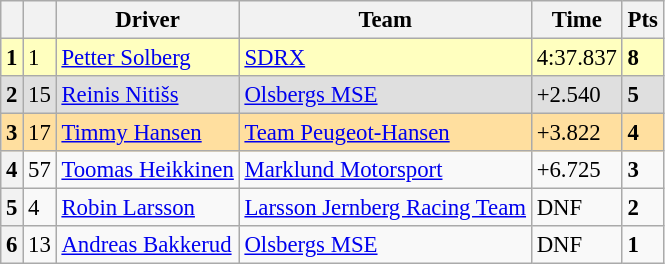<table class=wikitable style="font-size:95%">
<tr>
<th></th>
<th></th>
<th>Driver</th>
<th>Team</th>
<th>Time</th>
<th>Pts</th>
</tr>
<tr>
<th style="background:#ffffbf;">1</th>
<td style="background:#ffffbf;">1</td>
<td style="background:#ffffbf;"> <a href='#'>Petter Solberg</a></td>
<td style="background:#ffffbf;"><a href='#'>SDRX</a></td>
<td style="background:#ffffbf;">4:37.837</td>
<td style="background:#ffffbf;"><strong>8</strong></td>
</tr>
<tr>
<th style="background:#dfdfdf;">2</th>
<td style="background:#dfdfdf;">15</td>
<td style="background:#dfdfdf;"> <a href='#'>Reinis Nitišs</a></td>
<td style="background:#dfdfdf;"><a href='#'>Olsbergs MSE</a></td>
<td style="background:#dfdfdf;">+2.540</td>
<td style="background:#dfdfdf;"><strong>5</strong></td>
</tr>
<tr>
<th style="background:#ffdf9f;">3</th>
<td style="background:#ffdf9f;">17</td>
<td style="background:#ffdf9f;"> <a href='#'>Timmy Hansen</a></td>
<td style="background:#ffdf9f;"><a href='#'>Team Peugeot-Hansen</a></td>
<td style="background:#ffdf9f;">+3.822</td>
<td style="background:#ffdf9f;"><strong>4</strong></td>
</tr>
<tr>
<th>4</th>
<td>57</td>
<td> <a href='#'>Toomas Heikkinen</a></td>
<td><a href='#'>Marklund Motorsport</a></td>
<td>+6.725</td>
<td><strong>3</strong></td>
</tr>
<tr>
<th>5</th>
<td>4</td>
<td> <a href='#'>Robin Larsson</a></td>
<td><a href='#'>Larsson Jernberg Racing Team</a></td>
<td>DNF</td>
<td><strong>2</strong></td>
</tr>
<tr>
<th>6</th>
<td>13</td>
<td> <a href='#'>Andreas Bakkerud</a></td>
<td><a href='#'>Olsbergs MSE</a></td>
<td>DNF</td>
<td><strong>1</strong></td>
</tr>
</table>
